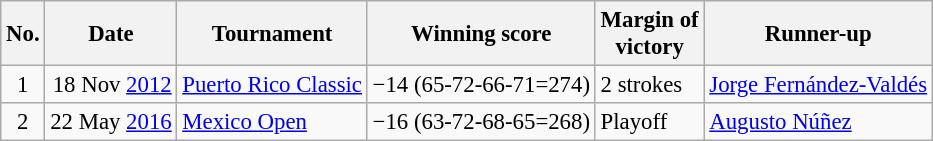<table class="wikitable" style="font-size:95%;">
<tr>
<th>No.</th>
<th>Date</th>
<th>Tournament</th>
<th>Winning score</th>
<th>Margin of<br>victory</th>
<th>Runner-up</th>
</tr>
<tr>
<td align=center>1</td>
<td align=right>18 Nov <a href='#'>2012</a></td>
<td><a href='#'>Puerto Rico Classic</a></td>
<td>−14 (65-72-66-71=274)</td>
<td>2 strokes</td>
<td> <a href='#'>Jorge Fernández-Valdés</a></td>
</tr>
<tr>
<td align=center>2</td>
<td align=right>22 May <a href='#'>2016</a></td>
<td><a href='#'>Mexico Open</a></td>
<td>−16 (63-72-68-65=268)</td>
<td>Playoff</td>
<td> <a href='#'>Augusto Núñez</a></td>
</tr>
</table>
